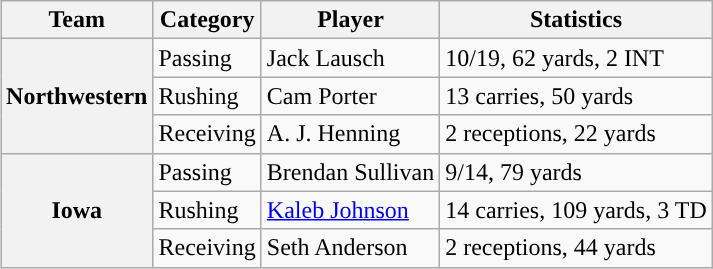<table class="wikitable" style="float:right">
<tr>
<th>Team</th>
<th>Category</th>
<th>Player</th>
<th>Statistics</th>
</tr>
<tr>
<th rowspan=3>Northwestern</th>
<td>Passing</td>
<td>Jack Lausch</td>
<td>10/19, 62 yards, 2 INT</td>
</tr>
<tr>
<td>Rushing</td>
<td>Cam Porter</td>
<td>13 carries, 50 yards</td>
</tr>
<tr>
<td>Receiving</td>
<td>A. J. Henning</td>
<td>2 receptions, 22 yards</td>
</tr>
<tr>
<th rowspan=3>Iowa</th>
<td>Passing</td>
<td>Brendan Sullivan</td>
<td>9/14, 79 yards</td>
</tr>
<tr>
<td>Rushing</td>
<td><a href='#'>Kaleb Johnson</a></td>
<td>14 carries, 109 yards, 3 TD</td>
</tr>
<tr>
<td>Receiving</td>
<td>Seth Anderson</td>
<td>2 receptions, 44 yards</td>
</tr>
</table>
